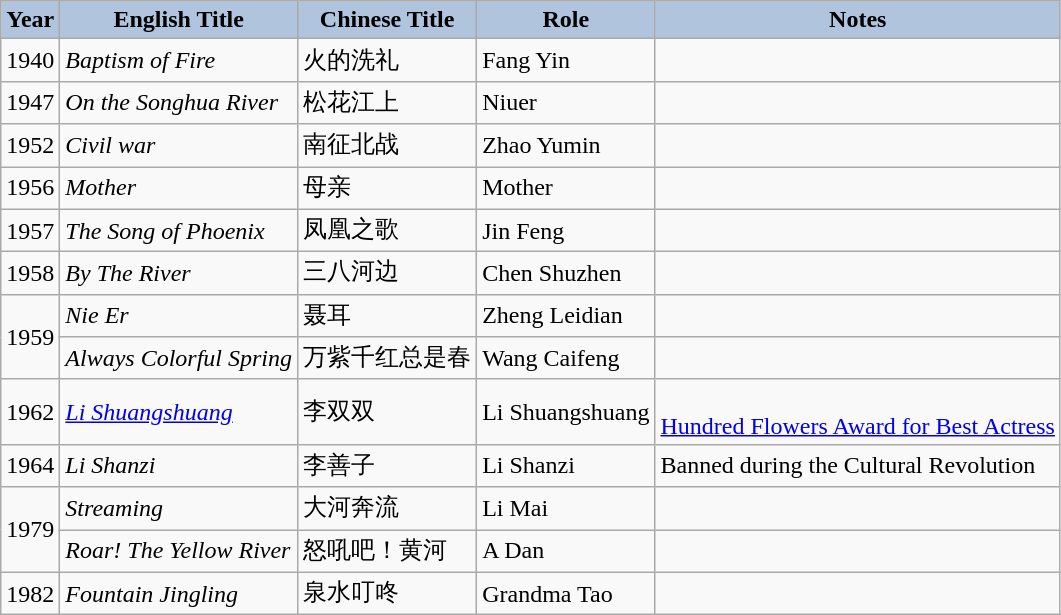<table class="wikitable">
<tr>
<th style="background:#B0C4DE;">Year</th>
<th style="background:#B0C4DE;">English Title</th>
<th style="background:#B0C4DE;">Chinese Title</th>
<th style="background:#B0C4DE;">Role</th>
<th style="background:#B0C4DE;">Notes</th>
</tr>
<tr>
<td>1940</td>
<td><em>Baptism of Fire</em></td>
<td>火的洗礼</td>
<td>Fang Yin</td>
<td></td>
</tr>
<tr>
<td>1947</td>
<td><em>On the Songhua River</em></td>
<td>松花江上</td>
<td>Niuer</td>
<td></td>
</tr>
<tr>
<td>1952</td>
<td><em>Civil war</em></td>
<td>南征北战</td>
<td>Zhao Yumin</td>
<td></td>
</tr>
<tr>
<td>1956</td>
<td><em>Mother</em></td>
<td>母亲</td>
<td>Mother</td>
<td></td>
</tr>
<tr>
<td>1957</td>
<td><em>The Song of Phoenix</em></td>
<td>凤凰之歌</td>
<td>Jin Feng</td>
<td></td>
</tr>
<tr>
<td>1958</td>
<td><em>By The River</em></td>
<td>三八河边</td>
<td>Chen Shuzhen</td>
<td></td>
</tr>
<tr>
<td rowspan=2>1959</td>
<td><em>Nie Er</em></td>
<td>聂耳</td>
<td>Zheng Leidian</td>
<td></td>
</tr>
<tr>
<td><em>Always Colorful Spring</em></td>
<td>万紫千红总是春</td>
<td>Wang Caifeng</td>
<td></td>
</tr>
<tr>
<td>1962</td>
<td><em><a href='#'>Li Shuangshuang</a></em></td>
<td>李双双</td>
<td>Li Shuangshuang</td>
<td><br><a href='#'>Hundred Flowers Award for Best Actress</a></td>
</tr>
<tr>
<td>1964</td>
<td><em>Li Shanzi</em></td>
<td>李善子</td>
<td>Li Shanzi</td>
<td>Banned during the Cultural Revolution</td>
</tr>
<tr>
<td rowspan=2>1979</td>
<td><em>Streaming</em></td>
<td>大河奔流</td>
<td>Li Mai</td>
<td></td>
</tr>
<tr>
<td><em>Roar! The Yellow River</em></td>
<td>怒吼吧！黄河</td>
<td>A Dan</td>
<td></td>
</tr>
<tr>
<td>1982</td>
<td><em>Fountain Jingling </em></td>
<td>泉水叮咚</td>
<td>Grandma Tao</td>
<td></td>
</tr>
</table>
